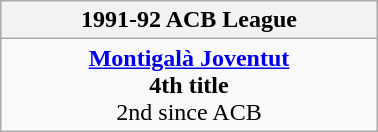<table class="wikitable" style="margin: 0 auto; width: 20%;">
<tr>
<th>1991-92 ACB League</th>
</tr>
<tr>
<td align=center><strong><a href='#'>Montigalà Joventut</a></strong><br><strong>4th title</strong> <br>2nd since ACB</td>
</tr>
</table>
